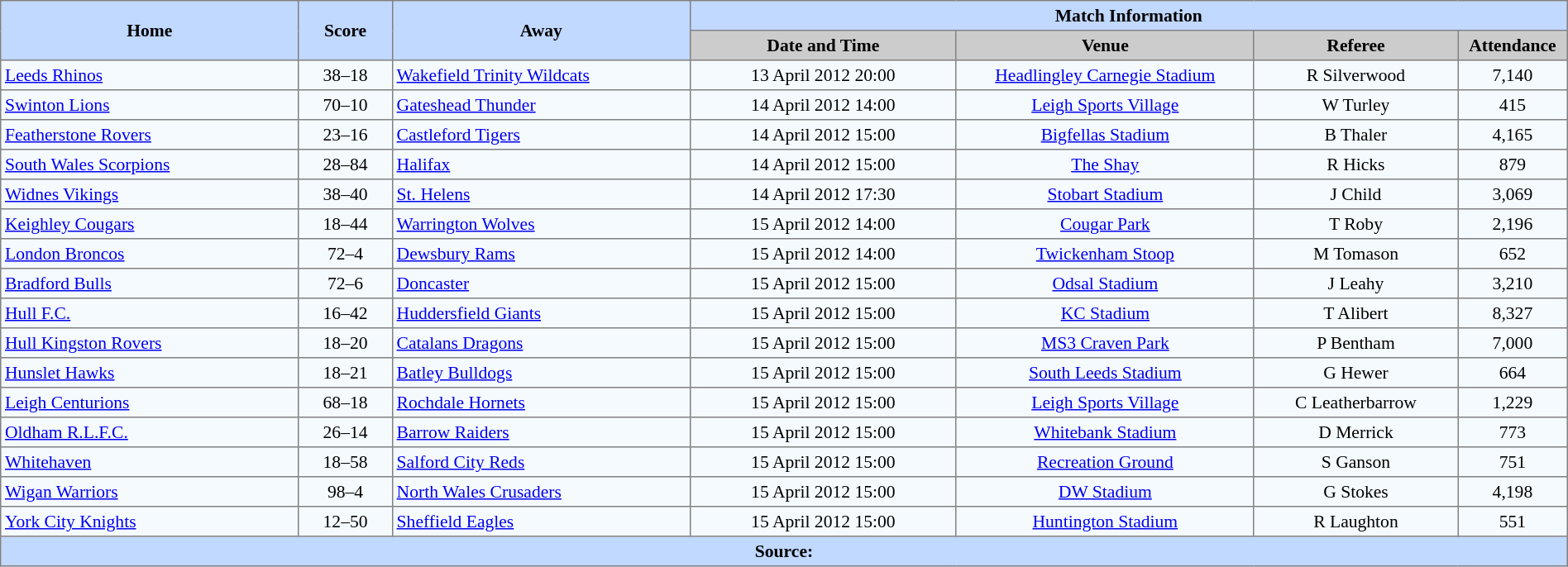<table border=1 style="border-collapse:collapse; font-size:90%; text-align:center;" cellpadding=3 cellspacing=0 width=100%>
<tr bgcolor=#C1D8FF>
<th rowspan=2 width=19%>Home</th>
<th rowspan=2 width=6%>Score</th>
<th rowspan=2 width=19%>Away</th>
<th colspan=6>Match Information</th>
</tr>
<tr bgcolor=#CCCCCC>
<th width=17%>Date and Time</th>
<th width=19%>Venue</th>
<th width=13%>Referee</th>
<th width=7%>Attendance</th>
</tr>
<tr bgcolor=#F5FAFF>
<td align=left> <a href='#'>Leeds Rhinos</a></td>
<td>38–18</td>
<td align=left> <a href='#'>Wakefield Trinity Wildcats</a></td>
<td>13 April 2012 20:00</td>
<td><a href='#'>Headlingley Carnegie Stadium</a></td>
<td>R Silverwood</td>
<td>7,140</td>
</tr>
<tr bgcolor=#F5FAFF>
<td align=left> <a href='#'>Swinton Lions</a></td>
<td>70–10</td>
<td align=left> <a href='#'>Gateshead Thunder</a></td>
<td>14 April 2012 14:00</td>
<td><a href='#'>Leigh Sports Village</a></td>
<td>W Turley</td>
<td>415</td>
</tr>
<tr bgcolor=#F5FAFF>
<td align=left> <a href='#'>Featherstone Rovers</a></td>
<td>23–16</td>
<td align=left> <a href='#'>Castleford Tigers</a></td>
<td>14 April 2012 15:00</td>
<td><a href='#'>Bigfellas Stadium</a></td>
<td>B Thaler</td>
<td>4,165</td>
</tr>
<tr bgcolor=#F5FAFF>
<td align=left> <a href='#'>South Wales Scorpions</a></td>
<td>28–84</td>
<td align=left> <a href='#'>Halifax</a></td>
<td>14 April 2012 15:00</td>
<td><a href='#'>The Shay</a></td>
<td>R Hicks</td>
<td>879</td>
</tr>
<tr bgcolor=#F5FAFF>
<td align=left> <a href='#'>Widnes Vikings</a></td>
<td>38–40</td>
<td align=left> <a href='#'>St. Helens</a></td>
<td>14 April 2012 17:30</td>
<td><a href='#'>Stobart Stadium</a></td>
<td>J Child</td>
<td>3,069</td>
</tr>
<tr bgcolor=#F5FAFF>
<td align=left> <a href='#'>Keighley Cougars</a></td>
<td>18–44</td>
<td align=left> <a href='#'>Warrington Wolves</a></td>
<td>15 April 2012 14:00</td>
<td><a href='#'>Cougar Park</a></td>
<td>T Roby</td>
<td>2,196</td>
</tr>
<tr bgcolor=#F5FAFF>
<td align=left> <a href='#'>London Broncos</a></td>
<td>72–4</td>
<td align=left> <a href='#'>Dewsbury Rams</a></td>
<td>15 April 2012 14:00</td>
<td><a href='#'>Twickenham Stoop</a></td>
<td>M Tomason</td>
<td>652</td>
</tr>
<tr bgcolor=#F5FAFF>
<td align=left> <a href='#'>Bradford Bulls</a></td>
<td>72–6</td>
<td align=left> <a href='#'>Doncaster</a></td>
<td>15 April 2012 15:00</td>
<td><a href='#'>Odsal Stadium</a></td>
<td>J Leahy</td>
<td>3,210</td>
</tr>
<tr bgcolor=#F5FAFF>
<td align=left> <a href='#'>Hull F.C.</a></td>
<td>16–42</td>
<td align=left> <a href='#'>Huddersfield Giants</a></td>
<td>15 April 2012 15:00</td>
<td><a href='#'>KC Stadium</a></td>
<td>T Alibert</td>
<td>8,327</td>
</tr>
<tr bgcolor=#F5FAFF>
<td align=left> <a href='#'>Hull Kingston Rovers</a></td>
<td>18–20</td>
<td align=left> <a href='#'>Catalans Dragons</a></td>
<td>15 April 2012 15:00</td>
<td><a href='#'>MS3 Craven Park</a></td>
<td>P Bentham</td>
<td>7,000</td>
</tr>
<tr bgcolor=#F5FAFF>
<td align=left> <a href='#'>Hunslet Hawks</a></td>
<td>18–21</td>
<td align=left> <a href='#'>Batley Bulldogs</a></td>
<td>15 April 2012 15:00</td>
<td><a href='#'>South Leeds Stadium</a></td>
<td>G Hewer</td>
<td>664</td>
</tr>
<tr bgcolor=#F5FAFF>
<td align=left> <a href='#'>Leigh Centurions</a></td>
<td>68–18</td>
<td align=left> <a href='#'>Rochdale Hornets</a></td>
<td>15 April 2012 15:00</td>
<td><a href='#'>Leigh Sports Village</a></td>
<td>C Leatherbarrow</td>
<td>1,229</td>
</tr>
<tr bgcolor=#F5FAFF>
<td align=left> <a href='#'>Oldham R.L.F.C.</a></td>
<td>26–14</td>
<td align=left> <a href='#'>Barrow Raiders</a></td>
<td>15 April 2012 15:00</td>
<td><a href='#'>Whitebank Stadium</a></td>
<td>D Merrick</td>
<td>773</td>
</tr>
<tr bgcolor=#F5FAFF>
<td align=left> <a href='#'>Whitehaven</a></td>
<td>18–58</td>
<td align=left> <a href='#'>Salford City Reds</a></td>
<td>15 April 2012 15:00</td>
<td><a href='#'>Recreation Ground</a></td>
<td>S Ganson</td>
<td>751</td>
</tr>
<tr bgcolor=#F5FAFF>
<td align=left> <a href='#'>Wigan Warriors</a></td>
<td>98–4</td>
<td align=left> <a href='#'>North Wales Crusaders</a></td>
<td>15 April 2012 15:00</td>
<td><a href='#'>DW Stadium</a></td>
<td>G Stokes</td>
<td>4,198</td>
</tr>
<tr bgcolor=#F5FAFF>
<td align=left> <a href='#'>York City Knights</a></td>
<td>12–50</td>
<td align=left> <a href='#'>Sheffield Eagles</a></td>
<td>15 April 2012 15:00</td>
<td><a href='#'>Huntington Stadium</a></td>
<td>R Laughton</td>
<td>551</td>
</tr>
<tr style="background:#c1d8ff;">
<th colspan=12>Source:</th>
</tr>
</table>
